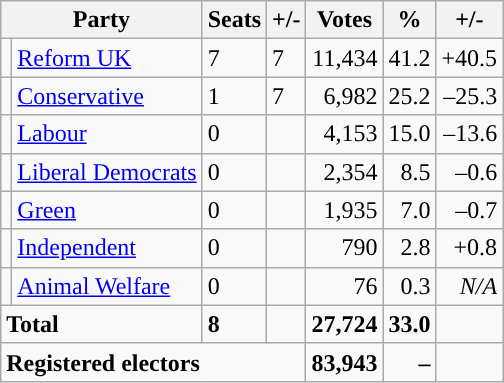<table class="wikitable sortable">
<tr>
<th colspan="2">Party</th>
<th>Seats</th>
<th>+/-</th>
<th>Votes</th>
<th>%</th>
<th>+/-</th>
</tr>
<tr>
<td style="background-color: "></td>
<td><a href='#'>Reform UK</a></td>
<td>7</td>
<td> 7</td>
<td style="text-align:right;">11,434</td>
<td style="text-align:right;">41.2</td>
<td style="text-align:right;">+40.5</td>
</tr>
<tr>
<td style="background-color: "></td>
<td><a href='#'>Conservative</a></td>
<td>1</td>
<td> 7</td>
<td style="text-align:right;">6,982</td>
<td style="text-align:right;">25.2</td>
<td style="text-align:right;">–25.3</td>
</tr>
<tr>
<td style="background-color: "></td>
<td><a href='#'>Labour</a></td>
<td>0</td>
<td></td>
<td style="text-align:right;">4,153</td>
<td style="text-align:right;">15.0</td>
<td style="text-align:right;">–13.6</td>
</tr>
<tr>
<td style="background-color: "></td>
<td><a href='#'>Liberal Democrats</a></td>
<td>0</td>
<td></td>
<td style="text-align:right;">2,354</td>
<td style="text-align:right;">8.5</td>
<td style="text-align:right;">–0.6</td>
</tr>
<tr>
<td style="background-color: "></td>
<td><a href='#'>Green</a></td>
<td>0</td>
<td></td>
<td style="text-align:right;">1,935</td>
<td style="text-align:right;">7.0</td>
<td style="text-align:right;">–0.7</td>
</tr>
<tr>
<td style="background-color: "></td>
<td><a href='#'>Independent</a></td>
<td>0</td>
<td></td>
<td style="text-align:right;">790</td>
<td style="text-align:right;">2.8</td>
<td style="text-align:right;">+0.8</td>
</tr>
<tr>
<td style="background-color: "></td>
<td><a href='#'>Animal Welfare</a></td>
<td>0</td>
<td></td>
<td style="text-align:right;">76</td>
<td style="text-align:right;">0.3</td>
<td style="text-align:right;"><em>N/A</em></td>
</tr>
<tr>
<td colspan="2"><strong>Total</strong></td>
<td><strong>8</strong></td>
<td></td>
<td style="text-align:right;"><strong>27,724</strong></td>
<td style="text-align:right;"><strong>33.0</strong></td>
<td style="text-align:right;"></td>
</tr>
<tr>
<td colspan="4"><strong>Registered electors</strong></td>
<td style="text-align:right;"><strong>83,943</strong></td>
<td style="text-align:right;"><strong>–</strong></td>
<td style="text-align:right;"></td>
</tr>
</table>
